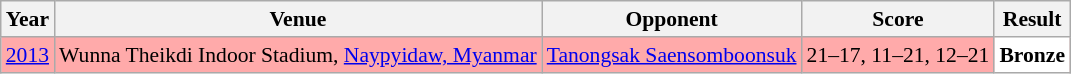<table class="sortable wikitable" style="font-size: 90%;">
<tr>
<th>Year</th>
<th>Venue</th>
<th>Opponent</th>
<th>Score</th>
<th>Result</th>
</tr>
<tr style="background:#FFAAAA">
<td align="center"><a href='#'>2013</a></td>
<td align="left">Wunna Theikdi Indoor Stadium, <a href='#'>Naypyidaw, Myanmar</a></td>
<td align="left"> <a href='#'>Tanongsak Saensomboonsuk</a></td>
<td align="left">21–17, 11–21, 12–21</td>
<td style="text-align:left; background:white"> <strong>Bronze</strong></td>
</tr>
</table>
